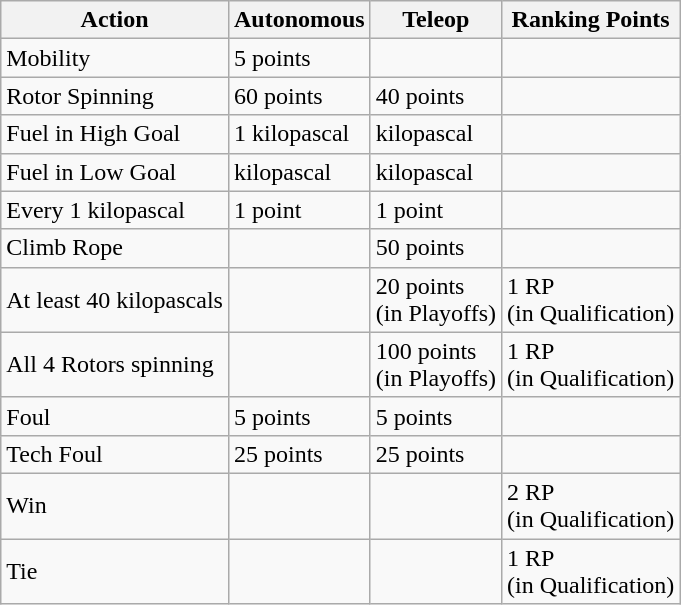<table class="wikitable">
<tr>
<th>Action</th>
<th>Autonomous</th>
<th>Teleop</th>
<th>Ranking Points</th>
</tr>
<tr>
<td>Mobility</td>
<td>5 points</td>
<td></td>
<td></td>
</tr>
<tr>
<td>Rotor Spinning</td>
<td>60 points</td>
<td>40 points</td>
<td></td>
</tr>
<tr>
<td>Fuel in High Goal</td>
<td>1 kilopascal</td>
<td> kilopascal</td>
<td></td>
</tr>
<tr>
<td>Fuel in Low Goal</td>
<td> kilopascal</td>
<td> kilopascal</td>
<td></td>
</tr>
<tr>
<td>Every 1 kilopascal</td>
<td>1 point</td>
<td>1 point</td>
<td></td>
</tr>
<tr>
<td>Climb Rope</td>
<td></td>
<td>50 points</td>
<td></td>
</tr>
<tr>
<td>At least 40 kilopascals</td>
<td></td>
<td>20 points<br>(in Playoffs)</td>
<td>1 RP<br>(in Qualification)</td>
</tr>
<tr>
<td>All 4 Rotors spinning</td>
<td></td>
<td>100 points<br>(in Playoffs)</td>
<td>1 RP<br>(in Qualification)</td>
</tr>
<tr>
<td>Foul</td>
<td>5 points</td>
<td>5 points</td>
<td></td>
</tr>
<tr>
<td>Tech Foul</td>
<td>25 points</td>
<td>25 points</td>
<td></td>
</tr>
<tr>
<td>Win</td>
<td></td>
<td></td>
<td>2 RP<br>(in Qualification)</td>
</tr>
<tr>
<td>Tie</td>
<td></td>
<td></td>
<td>1 RP<br>(in Qualification)</td>
</tr>
</table>
